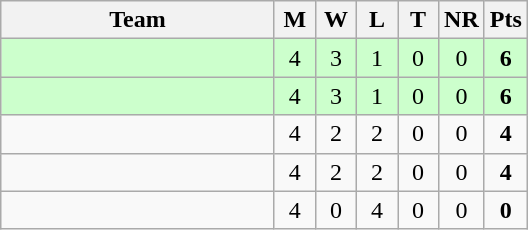<table class="wikitable" style="text-align:center;">
<tr>
<th width=175>Team</th>
<th width="20" abbr="Played">M</th>
<th width="20" abbr="Won">W</th>
<th width="20" abbr="Lost">L</th>
<th width="20" abbr="Tied">T</th>
<th width="20" abbr="No result">NR</th>
<th width="20" abbr="Points">Pts</th>
</tr>
<tr style="background:#ccffcc;">
<td style="text-align:left;"></td>
<td>4</td>
<td>3</td>
<td>1</td>
<td>0</td>
<td>0</td>
<td><strong>6</strong></td>
</tr>
<tr style="background:#ccffcc;">
<td style="text-align:left;"></td>
<td>4</td>
<td>3</td>
<td>1</td>
<td>0</td>
<td>0</td>
<td><strong>6</strong></td>
</tr>
<tr style="background:#f9f9f9;">
<td style="text-align:left;"></td>
<td>4</td>
<td>2</td>
<td>2</td>
<td>0</td>
<td>0</td>
<td><strong>4</strong></td>
</tr>
<tr style="background:#f9f9f9;">
<td style="text-align:left;"></td>
<td>4</td>
<td>2</td>
<td>2</td>
<td>0</td>
<td>0</td>
<td><strong>4</strong></td>
</tr>
<tr style="background:#f9f9f9;">
<td style="text-align:left;"></td>
<td>4</td>
<td>0</td>
<td>4</td>
<td>0</td>
<td>0</td>
<td><strong>0</strong></td>
</tr>
</table>
